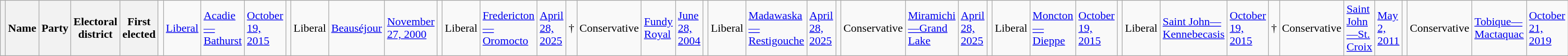<table class="wikitable sortable">
<tr>
<th></th>
<th>Name</th>
<th>Party</th>
<th>Electoral district</th>
<th>First elected<br></th>
<td></td>
<td><a href='#'>Liberal</a></td>
<td><a href='#'>Acadie—Bathurst</a></td>
<td><a href='#'>October 19, 2015</a><br></td>
<td></td>
<td>Liberal</td>
<td><a href='#'>Beauséjour</a></td>
<td><a href='#'>November 27, 2000</a><br></td>
<td></td>
<td>Liberal</td>
<td><a href='#'>Fredericton—Oromocto</a></td>
<td><a href='#'>April 28, 2025</a><br></td>
<td>†</td>
<td>Conservative</td>
<td><a href='#'>Fundy Royal</a></td>
<td><a href='#'>June 28, 2004</a><br></td>
<td></td>
<td>Liberal</td>
<td><a href='#'>Madawaska—Restigouche</a></td>
<td><a href='#'>April 28, 2025</a><br></td>
<td></td>
<td>Conservative</td>
<td><a href='#'>Miramichi—Grand Lake</a></td>
<td><a href='#'>April 28, 2025</a><br></td>
<td></td>
<td>Liberal</td>
<td><a href='#'>Moncton—Dieppe</a></td>
<td><a href='#'>October 19, 2015</a><br></td>
<td></td>
<td>Liberal</td>
<td><a href='#'>Saint John—Kennebecasis</a></td>
<td><a href='#'>October 19, 2015</a><br></td>
<td>†</td>
<td>Conservative</td>
<td><a href='#'>Saint John—St. Croix</a></td>
<td><a href='#'>May 2, 2011</a><br></td>
<td></td>
<td>Conservative</td>
<td><a href='#'>Tobique—Mactaquac</a></td>
<td><a href='#'>October 21, 2019</a></td>
</tr>
</table>
